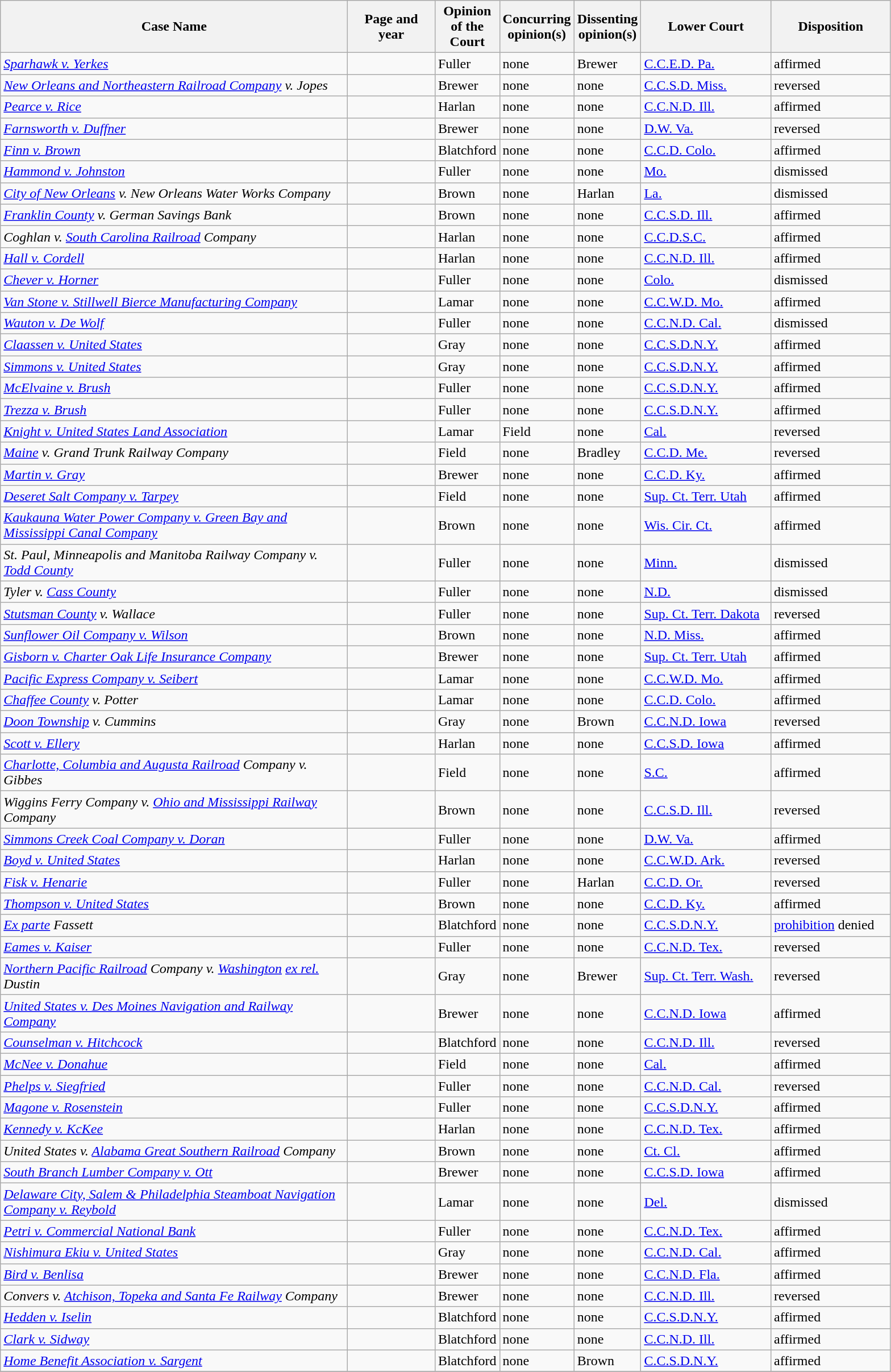<table class="wikitable sortable">
<tr>
<th scope="col" style="width: 400px;">Case Name</th>
<th scope="col" style="width: 95px;">Page and year</th>
<th scope="col" style="width: 10px;">Opinion of the Court</th>
<th scope="col" style="width: 10px;">Concurring opinion(s)</th>
<th scope="col" style="width: 10px;">Dissenting opinion(s)</th>
<th scope="col" style="width: 145px;">Lower Court</th>
<th scope="col" style="width: 133px;">Disposition</th>
</tr>
<tr>
<td><em><a href='#'>Sparhawk v. Yerkes</a></em></td>
<td align="right"></td>
<td>Fuller</td>
<td>none</td>
<td>Brewer</td>
<td><a href='#'>C.C.E.D. Pa.</a></td>
<td>affirmed</td>
</tr>
<tr>
<td><em><a href='#'>New Orleans and Northeastern Railroad Company</a> v. Jopes</em></td>
<td align="right"></td>
<td>Brewer</td>
<td>none</td>
<td>none</td>
<td><a href='#'>C.C.S.D. Miss.</a></td>
<td>reversed</td>
</tr>
<tr>
<td><em><a href='#'>Pearce v. Rice</a></em></td>
<td align="right"></td>
<td>Harlan</td>
<td>none</td>
<td>none</td>
<td><a href='#'>C.C.N.D. Ill.</a></td>
<td>affirmed</td>
</tr>
<tr>
<td><em><a href='#'>Farnsworth v. Duffner</a></em></td>
<td align="right"></td>
<td>Brewer</td>
<td>none</td>
<td>none</td>
<td><a href='#'>D.W. Va.</a></td>
<td>reversed</td>
</tr>
<tr>
<td><em><a href='#'>Finn v. Brown</a></em></td>
<td align="right"></td>
<td>Blatchford</td>
<td>none</td>
<td>none</td>
<td><a href='#'>C.C.D. Colo.</a></td>
<td>affirmed</td>
</tr>
<tr>
<td><em><a href='#'>Hammond v. Johnston</a></em></td>
<td align="right"></td>
<td>Fuller</td>
<td>none</td>
<td>none</td>
<td><a href='#'>Mo.</a></td>
<td>dismissed</td>
</tr>
<tr>
<td><em><a href='#'>City of New Orleans</a> v. New Orleans Water Works Company</em></td>
<td align="right"></td>
<td>Brown</td>
<td>none</td>
<td>Harlan</td>
<td><a href='#'>La.</a></td>
<td>dismissed</td>
</tr>
<tr>
<td><em><a href='#'>Franklin County</a> v. German Savings Bank</em></td>
<td align="right"></td>
<td>Brown</td>
<td>none</td>
<td>none</td>
<td><a href='#'>C.C.S.D. Ill.</a></td>
<td>affirmed</td>
</tr>
<tr>
<td><em>Coghlan v. <a href='#'>South Carolina Railroad</a> Company</em></td>
<td align="right"></td>
<td>Harlan</td>
<td>none</td>
<td>none</td>
<td><a href='#'>C.C.D.S.C.</a></td>
<td>affirmed</td>
</tr>
<tr>
<td><em><a href='#'>Hall v. Cordell</a></em></td>
<td align="right"></td>
<td>Harlan</td>
<td>none</td>
<td>none</td>
<td><a href='#'>C.C.N.D. Ill.</a></td>
<td>affirmed</td>
</tr>
<tr>
<td><em><a href='#'>Chever v. Horner</a></em></td>
<td align="right"></td>
<td>Fuller</td>
<td>none</td>
<td>none</td>
<td><a href='#'>Colo.</a></td>
<td>dismissed</td>
</tr>
<tr>
<td><em><a href='#'>Van Stone v. Stillwell Bierce Manufacturing Company</a></em></td>
<td align="right"></td>
<td>Lamar</td>
<td>none</td>
<td>none</td>
<td><a href='#'>C.C.W.D. Mo.</a></td>
<td>affirmed</td>
</tr>
<tr>
<td><em><a href='#'>Wauton v. De Wolf</a></em></td>
<td align="right"></td>
<td>Fuller</td>
<td>none</td>
<td>none</td>
<td><a href='#'>C.C.N.D. Cal.</a></td>
<td>dismissed</td>
</tr>
<tr>
<td><em><a href='#'>Claassen v. United States</a></em></td>
<td align="right"></td>
<td>Gray</td>
<td>none</td>
<td>none</td>
<td><a href='#'>C.C.S.D.N.Y.</a></td>
<td>affirmed</td>
</tr>
<tr>
<td><em><a href='#'>Simmons v. United States</a></em></td>
<td align="right"></td>
<td>Gray</td>
<td>none</td>
<td>none</td>
<td><a href='#'>C.C.S.D.N.Y.</a></td>
<td>affirmed</td>
</tr>
<tr>
<td><em><a href='#'>McElvaine v. Brush</a></em></td>
<td align="right"></td>
<td>Fuller</td>
<td>none</td>
<td>none</td>
<td><a href='#'>C.C.S.D.N.Y.</a></td>
<td>affirmed</td>
</tr>
<tr>
<td><em><a href='#'>Trezza v. Brush</a></em></td>
<td align="right"></td>
<td>Fuller</td>
<td>none</td>
<td>none</td>
<td><a href='#'>C.C.S.D.N.Y.</a></td>
<td>affirmed</td>
</tr>
<tr>
<td><em><a href='#'>Knight v. United States Land Association</a></em></td>
<td align="right"></td>
<td>Lamar</td>
<td>Field</td>
<td>none</td>
<td><a href='#'>Cal.</a></td>
<td>reversed</td>
</tr>
<tr>
<td><em><a href='#'>Maine</a> v. Grand Trunk Railway Company</em></td>
<td align="right"></td>
<td>Field</td>
<td>none</td>
<td>Bradley</td>
<td><a href='#'>C.C.D. Me.</a></td>
<td>reversed</td>
</tr>
<tr>
<td><em><a href='#'>Martin v. Gray</a></em></td>
<td align="right"></td>
<td>Brewer</td>
<td>none</td>
<td>none</td>
<td><a href='#'>C.C.D. Ky.</a></td>
<td>affirmed</td>
</tr>
<tr>
<td><em><a href='#'>Deseret Salt Company v. Tarpey</a></em></td>
<td align="right"></td>
<td>Field</td>
<td>none</td>
<td>none</td>
<td><a href='#'>Sup. Ct. Terr. Utah</a></td>
<td>affirmed</td>
</tr>
<tr>
<td><em><a href='#'>Kaukauna Water Power Company v. Green Bay and Mississippi Canal Company</a></em></td>
<td align="right"></td>
<td>Brown</td>
<td>none</td>
<td>none</td>
<td><a href='#'>Wis. Cir. Ct.</a></td>
<td>affirmed</td>
</tr>
<tr>
<td><em>St. Paul, Minneapolis and Manitoba Railway Company v. <a href='#'>Todd County</a></em></td>
<td align="right"></td>
<td>Fuller</td>
<td>none</td>
<td>none</td>
<td><a href='#'>Minn.</a></td>
<td>dismissed</td>
</tr>
<tr>
<td><em>Tyler v. <a href='#'>Cass County</a></em></td>
<td align="right"></td>
<td>Fuller</td>
<td>none</td>
<td>none</td>
<td><a href='#'>N.D.</a></td>
<td>dismissed</td>
</tr>
<tr>
<td><em><a href='#'>Stutsman County</a> v. Wallace</em></td>
<td align="right"></td>
<td>Fuller</td>
<td>none</td>
<td>none</td>
<td><a href='#'>Sup. Ct. Terr. Dakota</a></td>
<td>reversed</td>
</tr>
<tr>
<td><em><a href='#'>Sunflower Oil Company v. Wilson</a></em></td>
<td align="right"></td>
<td>Brown</td>
<td>none</td>
<td>none</td>
<td><a href='#'>N.D. Miss.</a></td>
<td>affirmed</td>
</tr>
<tr>
<td><em><a href='#'>Gisborn v. Charter Oak Life Insurance Company</a></em></td>
<td align="right"></td>
<td>Brewer</td>
<td>none</td>
<td>none</td>
<td><a href='#'>Sup. Ct. Terr. Utah</a></td>
<td>affirmed</td>
</tr>
<tr>
<td><em><a href='#'>Pacific Express Company v. Seibert</a></em></td>
<td align="right"></td>
<td>Lamar</td>
<td>none</td>
<td>none</td>
<td><a href='#'>C.C.W.D. Mo.</a></td>
<td>affirmed</td>
</tr>
<tr>
<td><em><a href='#'>Chaffee County</a> v. Potter</em></td>
<td align="right"></td>
<td>Lamar</td>
<td>none</td>
<td>none</td>
<td><a href='#'>C.C.D. Colo.</a></td>
<td>affirmed</td>
</tr>
<tr>
<td><em><a href='#'>Doon Township</a> v. Cummins</em></td>
<td align="right"></td>
<td>Gray</td>
<td>none</td>
<td>Brown</td>
<td><a href='#'>C.C.N.D. Iowa</a></td>
<td>reversed</td>
</tr>
<tr>
<td><em><a href='#'>Scott v. Ellery</a></em></td>
<td align="right"></td>
<td>Harlan</td>
<td>none</td>
<td>none</td>
<td><a href='#'>C.C.S.D. Iowa</a></td>
<td>affirmed</td>
</tr>
<tr>
<td><em><a href='#'>Charlotte, Columbia and Augusta Railroad</a> Company v. Gibbes</em></td>
<td align="right"></td>
<td>Field</td>
<td>none</td>
<td>none</td>
<td><a href='#'>S.C.</a></td>
<td>affirmed</td>
</tr>
<tr>
<td><em>Wiggins Ferry Company v. <a href='#'>Ohio and Mississippi Railway</a> Company</em></td>
<td align="right"></td>
<td>Brown</td>
<td>none</td>
<td>none</td>
<td><a href='#'>C.C.S.D. Ill.</a></td>
<td>reversed</td>
</tr>
<tr>
<td><em><a href='#'>Simmons Creek Coal Company v. Doran</a></em></td>
<td align="right"></td>
<td>Fuller</td>
<td>none</td>
<td>none</td>
<td><a href='#'>D.W. Va.</a></td>
<td>affirmed</td>
</tr>
<tr>
<td><em><a href='#'>Boyd v. United States</a></em></td>
<td align="right"></td>
<td>Harlan</td>
<td>none</td>
<td>none</td>
<td><a href='#'>C.C.W.D. Ark.</a></td>
<td>reversed</td>
</tr>
<tr>
<td><em><a href='#'>Fisk v. Henarie</a></em></td>
<td align="right"></td>
<td>Fuller</td>
<td>none</td>
<td>Harlan</td>
<td><a href='#'>C.C.D. Or.</a></td>
<td>reversed</td>
</tr>
<tr>
<td><em><a href='#'>Thompson v. United States</a></em></td>
<td align="right"></td>
<td>Brown</td>
<td>none</td>
<td>none</td>
<td><a href='#'>C.C.D. Ky.</a></td>
<td>affirmed</td>
</tr>
<tr>
<td><em><a href='#'>Ex parte</a> Fassett</em></td>
<td align="right"></td>
<td>Blatchford</td>
<td>none</td>
<td>none</td>
<td><a href='#'>C.C.S.D.N.Y.</a></td>
<td><a href='#'>prohibition</a> denied</td>
</tr>
<tr>
<td><em><a href='#'>Eames v. Kaiser</a></em></td>
<td align="right"></td>
<td>Fuller</td>
<td>none</td>
<td>none</td>
<td><a href='#'>C.C.N.D. Tex.</a></td>
<td>reversed</td>
</tr>
<tr>
<td><em><a href='#'>Northern Pacific Railroad</a> Company v. <a href='#'>Washington</a> <a href='#'>ex rel.</a> Dustin</em></td>
<td align="right"></td>
<td>Gray</td>
<td>none</td>
<td>Brewer</td>
<td><a href='#'>Sup. Ct. Terr. Wash.</a></td>
<td>reversed</td>
</tr>
<tr>
<td><em><a href='#'>United States v.  Des Moines Navigation and Railway Company</a></em></td>
<td align="right"></td>
<td>Brewer</td>
<td>none</td>
<td>none</td>
<td><a href='#'>C.C.N.D. Iowa</a></td>
<td>affirmed</td>
</tr>
<tr>
<td><em><a href='#'>Counselman v. Hitchcock</a></em></td>
<td align="right"></td>
<td>Blatchford</td>
<td>none</td>
<td>none</td>
<td><a href='#'>C.C.N.D. Ill.</a></td>
<td>reversed</td>
</tr>
<tr>
<td><em><a href='#'>McNee v. Donahue</a></em></td>
<td align="right"></td>
<td>Field</td>
<td>none</td>
<td>none</td>
<td><a href='#'>Cal.</a></td>
<td>affirmed</td>
</tr>
<tr>
<td><em><a href='#'>Phelps v. Siegfried</a></em></td>
<td align="right"></td>
<td>Fuller</td>
<td>none</td>
<td>none</td>
<td><a href='#'>C.C.N.D. Cal.</a></td>
<td>reversed</td>
</tr>
<tr>
<td><em><a href='#'>Magone v. Rosenstein</a></em></td>
<td align="right"></td>
<td>Fuller</td>
<td>none</td>
<td>none</td>
<td><a href='#'>C.C.S.D.N.Y.</a></td>
<td>affirmed</td>
</tr>
<tr>
<td><em><a href='#'>Kennedy v. KcKee</a></em></td>
<td align="right"></td>
<td>Harlan</td>
<td>none</td>
<td>none</td>
<td><a href='#'>C.C.N.D. Tex.</a></td>
<td>affirmed</td>
</tr>
<tr>
<td><em>United States v. <a href='#'>Alabama Great Southern Railroad</a> Company</em></td>
<td align="right"></td>
<td>Brown</td>
<td>none</td>
<td>none</td>
<td><a href='#'>Ct. Cl.</a></td>
<td>affirmed</td>
</tr>
<tr>
<td><em><a href='#'>South Branch Lumber Company v. Ott</a></em></td>
<td align="right"></td>
<td>Brewer</td>
<td>none</td>
<td>none</td>
<td><a href='#'>C.C.S.D. Iowa</a></td>
<td>affirmed</td>
</tr>
<tr>
<td><em><a href='#'>Delaware City, Salem & Philadelphia Steamboat Navigation Company v. Reybold</a></em></td>
<td align="right"></td>
<td>Lamar</td>
<td>none</td>
<td>none</td>
<td><a href='#'>Del.</a></td>
<td>dismissed</td>
</tr>
<tr>
<td><em><a href='#'>Petri v. Commercial National Bank</a></em></td>
<td align="right"></td>
<td>Fuller</td>
<td>none</td>
<td>none</td>
<td><a href='#'>C.C.N.D. Tex.</a></td>
<td>affirmed</td>
</tr>
<tr>
<td><em><a href='#'>Nishimura Ekiu v. United States</a></em></td>
<td align="right"></td>
<td>Gray</td>
<td>none</td>
<td>none</td>
<td><a href='#'>C.C.N.D. Cal.</a></td>
<td>affirmed</td>
</tr>
<tr>
<td><em><a href='#'>Bird v. Benlisa</a></em></td>
<td align="right"></td>
<td>Brewer</td>
<td>none</td>
<td>none</td>
<td><a href='#'>C.C.N.D. Fla.</a></td>
<td>affirmed</td>
</tr>
<tr>
<td><em>Convers v. <a href='#'>Atchison, Topeka and Santa Fe Railway</a> Company</em></td>
<td align="right"></td>
<td>Brewer</td>
<td>none</td>
<td>none</td>
<td><a href='#'>C.C.N.D. Ill.</a></td>
<td>reversed</td>
</tr>
<tr>
<td><em><a href='#'>Hedden v. Iselin</a></em></td>
<td align="right"></td>
<td>Blatchford</td>
<td>none</td>
<td>none</td>
<td><a href='#'>C.C.S.D.N.Y.</a></td>
<td>affirmed</td>
</tr>
<tr>
<td><em><a href='#'>Clark v. Sidway</a></em></td>
<td align="right"></td>
<td>Blatchford</td>
<td>none</td>
<td>none</td>
<td><a href='#'>C.C.N.D. Ill.</a></td>
<td>affirmed</td>
</tr>
<tr>
<td><em><a href='#'>Home Benefit Association v. Sargent</a></em></td>
<td align="right"></td>
<td>Blatchford</td>
<td>none</td>
<td>Brown</td>
<td><a href='#'>C.C.S.D.N.Y.</a></td>
<td>affirmed</td>
</tr>
<tr>
</tr>
</table>
